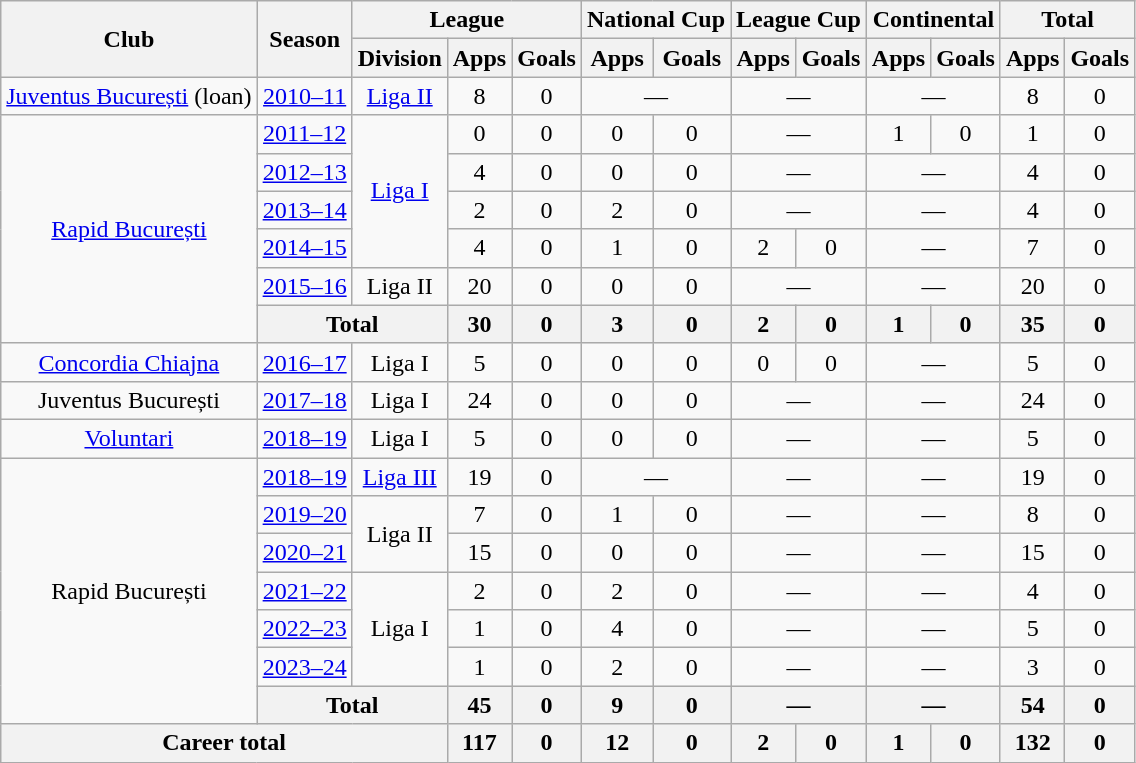<table class="wikitable" style="text-align:center">
<tr>
<th rowspan="2">Club</th>
<th rowspan="2">Season</th>
<th colspan="3">League</th>
<th colspan="2">National Cup</th>
<th colspan="2">League Cup</th>
<th colspan="2">Continental</th>
<th colspan="2">Total</th>
</tr>
<tr>
<th>Division</th>
<th>Apps</th>
<th>Goals</th>
<th>Apps</th>
<th>Goals</th>
<th>Apps</th>
<th>Goals</th>
<th>Apps</th>
<th>Goals</th>
<th>Apps</th>
<th>Goals</th>
</tr>
<tr>
<td><a href='#'>Juventus București</a> (loan)</td>
<td><a href='#'>2010–11</a></td>
<td><a href='#'>Liga II</a></td>
<td>8</td>
<td>0</td>
<td colspan="2">—</td>
<td colspan="2">—</td>
<td colspan="2">—</td>
<td>8</td>
<td>0</td>
</tr>
<tr>
<td rowspan="6"><a href='#'>Rapid București</a></td>
<td><a href='#'>2011–12</a></td>
<td rowspan="4"><a href='#'>Liga I</a></td>
<td>0</td>
<td>0</td>
<td>0</td>
<td>0</td>
<td colspan="2">—</td>
<td>1</td>
<td>0</td>
<td>1</td>
<td>0</td>
</tr>
<tr>
<td><a href='#'>2012–13</a></td>
<td>4</td>
<td>0</td>
<td>0</td>
<td>0</td>
<td colspan="2">—</td>
<td colspan="2">—</td>
<td>4</td>
<td>0</td>
</tr>
<tr>
<td><a href='#'>2013–14</a></td>
<td>2</td>
<td>0</td>
<td>2</td>
<td>0</td>
<td colspan="2">—</td>
<td colspan="2">—</td>
<td>4</td>
<td>0</td>
</tr>
<tr>
<td><a href='#'>2014–15</a></td>
<td>4</td>
<td>0</td>
<td>1</td>
<td>0</td>
<td>2</td>
<td>0</td>
<td colspan="2">—</td>
<td>7</td>
<td>0</td>
</tr>
<tr>
<td><a href='#'>2015–16</a></td>
<td>Liga II</td>
<td>20</td>
<td>0</td>
<td>0</td>
<td>0</td>
<td colspan="2">—</td>
<td colspan="2">—</td>
<td>20</td>
<td>0</td>
</tr>
<tr>
<th colspan="2">Total</th>
<th>30</th>
<th>0</th>
<th>3</th>
<th>0</th>
<th>2</th>
<th>0</th>
<th>1</th>
<th>0</th>
<th>35</th>
<th>0</th>
</tr>
<tr>
<td><a href='#'>Concordia Chiajna</a></td>
<td><a href='#'>2016–17</a></td>
<td>Liga I</td>
<td>5</td>
<td>0</td>
<td>0</td>
<td>0</td>
<td>0</td>
<td>0</td>
<td colspan="2">—</td>
<td>5</td>
<td>0</td>
</tr>
<tr>
<td>Juventus București</td>
<td><a href='#'>2017–18</a></td>
<td>Liga I</td>
<td>24</td>
<td>0</td>
<td>0</td>
<td>0</td>
<td colspan="2">—</td>
<td colspan="2">—</td>
<td>24</td>
<td>0</td>
</tr>
<tr>
<td><a href='#'>Voluntari</a></td>
<td><a href='#'>2018–19</a></td>
<td>Liga I</td>
<td>5</td>
<td>0</td>
<td>0</td>
<td>0</td>
<td colspan="2">—</td>
<td colspan="2">—</td>
<td>5</td>
<td>0</td>
</tr>
<tr>
<td rowspan="7">Rapid București</td>
<td><a href='#'>2018–19</a></td>
<td rowspan="1"><a href='#'>Liga III</a></td>
<td>19</td>
<td>0</td>
<td colspan="2">—</td>
<td colspan="2">—</td>
<td colspan="2">—</td>
<td>19</td>
<td>0</td>
</tr>
<tr>
<td><a href='#'>2019–20</a></td>
<td rowspan="2">Liga II</td>
<td>7</td>
<td>0</td>
<td>1</td>
<td>0</td>
<td colspan="2">—</td>
<td colspan="2">—</td>
<td>8</td>
<td>0</td>
</tr>
<tr>
<td><a href='#'>2020–21</a></td>
<td>15</td>
<td>0</td>
<td>0</td>
<td>0</td>
<td colspan="2">—</td>
<td colspan="2">—</td>
<td>15</td>
<td>0</td>
</tr>
<tr>
<td><a href='#'>2021–22</a></td>
<td rowspan="3">Liga I</td>
<td>2</td>
<td>0</td>
<td>2</td>
<td>0</td>
<td colspan="2">—</td>
<td colspan="2">—</td>
<td>4</td>
<td>0</td>
</tr>
<tr>
<td><a href='#'>2022–23</a></td>
<td>1</td>
<td>0</td>
<td>4</td>
<td>0</td>
<td colspan="2">—</td>
<td colspan="2">—</td>
<td>5</td>
<td>0</td>
</tr>
<tr>
<td><a href='#'>2023–24</a></td>
<td>1</td>
<td>0</td>
<td>2</td>
<td>0</td>
<td colspan="2">—</td>
<td colspan="2">—</td>
<td>3</td>
<td>0</td>
</tr>
<tr>
<th colspan="2">Total</th>
<th>45</th>
<th>0</th>
<th>9</th>
<th>0</th>
<th colspan="2">—</th>
<th colspan="2">—</th>
<th>54</th>
<th>0</th>
</tr>
<tr>
<th colspan="3">Career total</th>
<th>117</th>
<th>0</th>
<th>12</th>
<th>0</th>
<th>2</th>
<th>0</th>
<th>1</th>
<th>0</th>
<th>132</th>
<th>0</th>
</tr>
</table>
